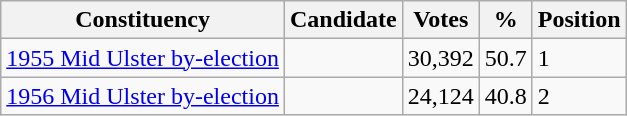<table class="wikitable sortable">
<tr>
<th>Constituency</th>
<th>Candidate</th>
<th>Votes</th>
<th>%</th>
<th>Position</th>
</tr>
<tr>
<td><a href='#'>1955 Mid Ulster by-election</a></td>
<td></td>
<td>30,392</td>
<td>50.7</td>
<td>1</td>
</tr>
<tr>
<td><a href='#'>1956 Mid Ulster by-election</a></td>
<td></td>
<td>24,124</td>
<td>40.8</td>
<td>2</td>
</tr>
</table>
